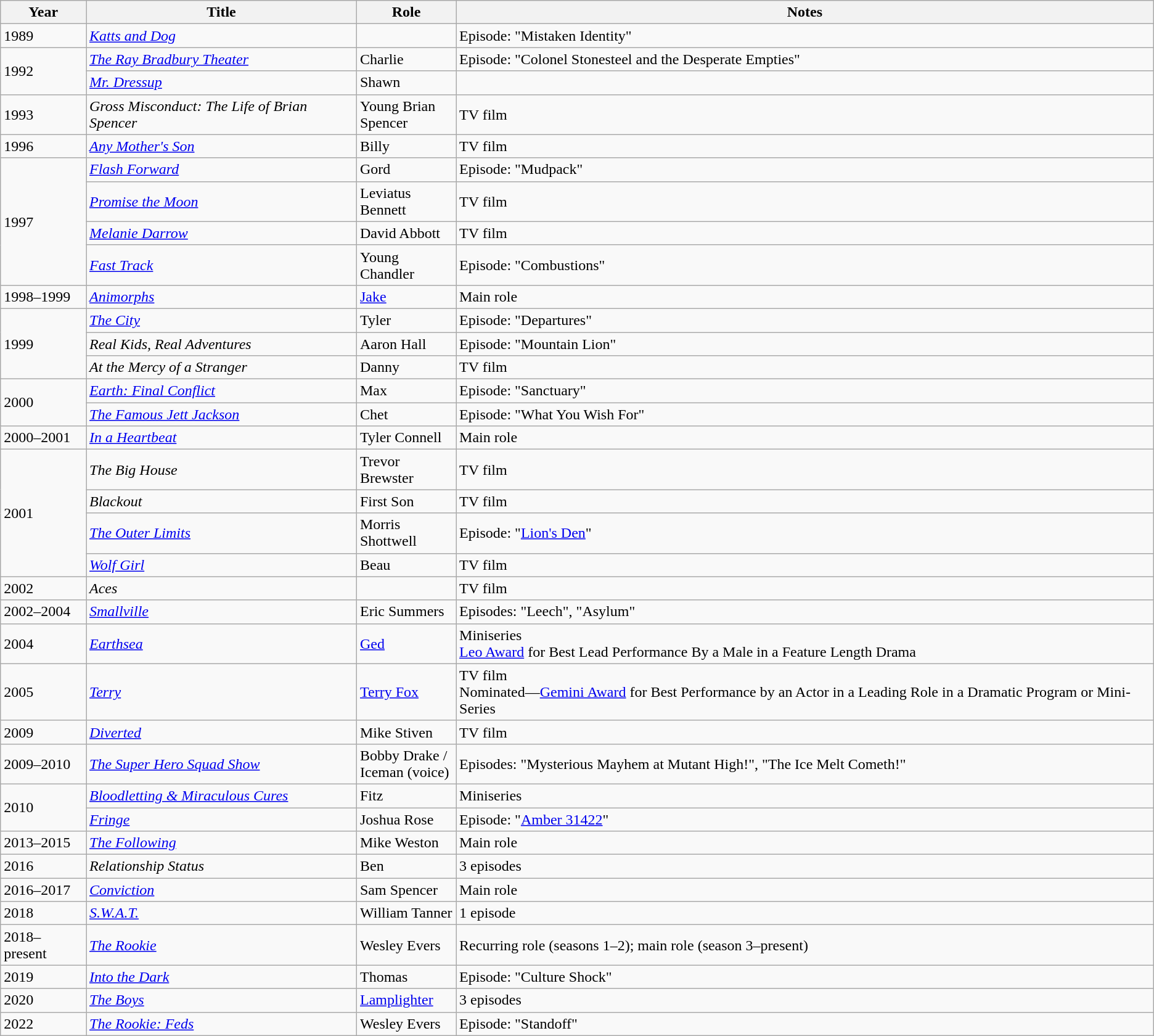<table class="wikitable sortable">
<tr>
<th>Year</th>
<th>Title</th>
<th width=100>Role</th>
<th class="unsortable">Notes</th>
</tr>
<tr>
<td>1989</td>
<td><em><a href='#'>Katts and Dog</a></em></td>
<td></td>
<td>Episode: "Mistaken Identity"</td>
</tr>
<tr>
<td rowspan="2">1992</td>
<td data-sort-value="Ray Bradbury Theater, The"><em><a href='#'>The Ray Bradbury Theater</a></em></td>
<td>Charlie</td>
<td>Episode: "Colonel Stonesteel and the Desperate Empties"</td>
</tr>
<tr>
<td><em><a href='#'>Mr. Dressup</a></em></td>
<td>Shawn</td>
<td></td>
</tr>
<tr>
<td>1993</td>
<td><em>Gross Misconduct: The Life of Brian Spencer</em></td>
<td>Young Brian Spencer</td>
<td>TV film</td>
</tr>
<tr>
<td>1996</td>
<td><em><a href='#'>Any Mother's Son</a></em></td>
<td>Billy</td>
<td>TV film</td>
</tr>
<tr>
<td rowspan="4">1997</td>
<td><em><a href='#'>Flash Forward</a></em></td>
<td>Gord</td>
<td>Episode: "Mudpack"</td>
</tr>
<tr>
<td><em><a href='#'>Promise the Moon</a></em></td>
<td>Leviatus Bennett</td>
<td>TV film</td>
</tr>
<tr>
<td><em><a href='#'>Melanie Darrow</a></em></td>
<td>David Abbott</td>
<td>TV film</td>
</tr>
<tr>
<td><em><a href='#'>Fast Track</a></em></td>
<td>Young Chandler</td>
<td>Episode: "Combustions"</td>
</tr>
<tr>
<td>1998–1999</td>
<td><em><a href='#'>Animorphs</a></em></td>
<td><a href='#'>Jake</a></td>
<td>Main role</td>
</tr>
<tr>
<td rowspan="3">1999</td>
<td data-sort-value="City, The"><em><a href='#'>The City</a></em></td>
<td>Tyler</td>
<td>Episode: "Departures"</td>
</tr>
<tr>
<td><em>Real Kids, Real Adventures</em></td>
<td>Aaron Hall</td>
<td>Episode: "Mountain Lion"</td>
</tr>
<tr>
<td><em>At the Mercy of a Stranger</em></td>
<td>Danny</td>
<td>TV film</td>
</tr>
<tr>
<td rowspan="2">2000</td>
<td><em><a href='#'>Earth: Final Conflict</a></em></td>
<td>Max</td>
<td>Episode: "Sanctuary"</td>
</tr>
<tr>
<td data-sort-value="Famous Jett Jackson, The"><em><a href='#'>The Famous Jett Jackson</a></em></td>
<td>Chet</td>
<td>Episode: "What You Wish For"</td>
</tr>
<tr>
<td>2000–2001</td>
<td><em><a href='#'>In a Heartbeat</a></em></td>
<td>Tyler Connell</td>
<td>Main role</td>
</tr>
<tr>
<td rowspan="4">2001</td>
<td data-sort-value="Big House, The"><em>The Big House</em></td>
<td>Trevor Brewster</td>
<td>TV film</td>
</tr>
<tr>
<td><em>Blackout</em></td>
<td>First Son</td>
<td>TV film</td>
</tr>
<tr>
<td data-sort-value="Outer Limits, The"><em><a href='#'>The Outer Limits</a></em></td>
<td>Morris Shottwell</td>
<td>Episode: "<a href='#'>Lion's Den</a>"</td>
</tr>
<tr>
<td><em><a href='#'>Wolf Girl</a></em></td>
<td>Beau</td>
<td>TV film</td>
</tr>
<tr>
<td>2002</td>
<td><em>Aces</em></td>
<td></td>
<td>TV film</td>
</tr>
<tr>
<td>2002–2004</td>
<td><em><a href='#'>Smallville</a></em></td>
<td>Eric Summers</td>
<td>Episodes: "Leech", "Asylum"</td>
</tr>
<tr>
<td>2004</td>
<td><em><a href='#'>Earthsea</a></em></td>
<td><a href='#'>Ged</a></td>
<td>Miniseries<br><a href='#'>Leo Award</a> for Best Lead Performance By a Male in a Feature Length Drama</td>
</tr>
<tr>
<td>2005</td>
<td><em><a href='#'>Terry</a></em></td>
<td><a href='#'>Terry Fox</a></td>
<td>TV film<br>Nominated—<a href='#'>Gemini Award</a> for Best Performance by an Actor in a Leading Role in a Dramatic Program or Mini-Series</td>
</tr>
<tr>
<td>2009</td>
<td><em><a href='#'>Diverted</a></em></td>
<td>Mike Stiven</td>
<td>TV film</td>
</tr>
<tr>
<td>2009–2010</td>
<td data-sort-value="Super Hero Squad Show, The"><em><a href='#'>The Super Hero Squad Show</a></em></td>
<td>Bobby Drake / Iceman (voice)</td>
<td>Episodes: "Mysterious Mayhem at Mutant High!", "The Ice Melt Cometh!"</td>
</tr>
<tr>
<td rowspan="2">2010</td>
<td><em><a href='#'>Bloodletting & Miraculous Cures</a></em></td>
<td>Fitz</td>
<td>Miniseries</td>
</tr>
<tr>
<td><em><a href='#'>Fringe</a></em></td>
<td>Joshua Rose</td>
<td>Episode: "<a href='#'>Amber 31422</a>"</td>
</tr>
<tr>
<td>2013–2015</td>
<td data-sort-value="Following, The"><em><a href='#'>The Following</a></em></td>
<td>Mike Weston</td>
<td>Main role</td>
</tr>
<tr>
<td>2016</td>
<td><em>Relationship Status</em></td>
<td>Ben</td>
<td>3 episodes</td>
</tr>
<tr>
<td>2016–2017</td>
<td><em><a href='#'>Conviction</a></em></td>
<td>Sam Spencer</td>
<td>Main role</td>
</tr>
<tr>
<td>2018</td>
<td><em><a href='#'>S.W.A.T.</a></em></td>
<td>William Tanner</td>
<td>1 episode</td>
</tr>
<tr>
<td>2018–present</td>
<td data-sort-value="Rookie, The"><em><a href='#'>The Rookie</a></em></td>
<td>Wesley Evers</td>
<td>Recurring role (seasons 1–2); main role (season 3–present)</td>
</tr>
<tr>
<td>2019</td>
<td><em><a href='#'>Into the Dark</a></em></td>
<td>Thomas</td>
<td>Episode: "Culture Shock"</td>
</tr>
<tr>
<td>2020</td>
<td data-sort-value="Boys, The"><em><a href='#'>The Boys</a></em></td>
<td><a href='#'>Lamplighter</a></td>
<td>3 episodes</td>
</tr>
<tr>
<td>2022</td>
<td data-sort-value="Rookie: Feds, The"><em><a href='#'>The Rookie: Feds</a></em></td>
<td>Wesley Evers</td>
<td>Episode: "Standoff"</td>
</tr>
</table>
